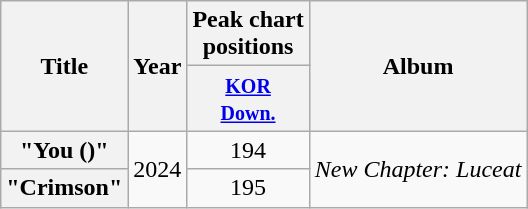<table class="wikitable plainrowheaders" style="text-align:center">
<tr>
<th scope="col" rowspan="2">Title</th>
<th scope="col" rowspan="2">Year</th>
<th scope="col" rowspan="1">Peak chart<br>positions</th>
<th scope="col" rowspan="2">Album</th>
</tr>
<tr>
<th scope="col" style="font-size:90% width:2.5em"><small><a href='#'>KOR<br>Down.</a></small><br></th>
</tr>
<tr>
<th scope="row">"You ()"</th>
<td rowspan="2">2024</td>
<td>194</td>
<td rowspan="2"><em>New Chapter: Luceat</em></td>
</tr>
<tr>
<th scope="row">"Crimson"</th>
<td>195</td>
</tr>
</table>
